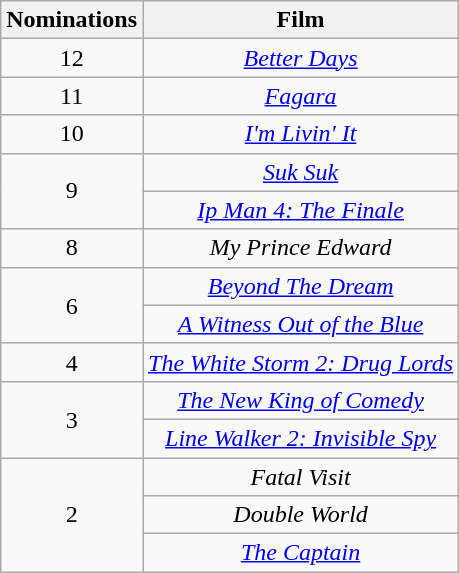<table class="wikitable plainrowheaders" style="text-align:center;">
<tr>
<th scope="col" style="width:55px;">Nominations</th>
<th scope="col" style="text-align:center;">Film</th>
</tr>
<tr>
<td scope=row style="text-align:center">12</td>
<td><em><a href='#'>Better Days</a></em></td>
</tr>
<tr>
<td scope="row" style="text-align:center">11</td>
<td><em><a href='#'>Fagara</a></em></td>
</tr>
<tr>
<td scope="row"  style="text-align:center">10</td>
<td><em><a href='#'>I'm Livin' It</a></em></td>
</tr>
<tr>
<td scope=row rowspan=2 style="text-align:center;">9</td>
<td><em><a href='#'>Suk Suk</a></em></td>
</tr>
<tr>
<td><em><a href='#'>Ip Man 4: The Finale</a></em></td>
</tr>
<tr>
<td scope=row style="text-align:center;">8</td>
<td><em>My Prince Edward</em></td>
</tr>
<tr>
<td scope=row rowspan=2 style="text-align:center;">6</td>
<td><em><a href='#'>Beyond The Dream</a></em></td>
</tr>
<tr>
<td><em><a href='#'>A Witness Out of the Blue</a></em></td>
</tr>
<tr>
<td scope="row" style="text-align:center">4</td>
<td><em><a href='#'>The White Storm 2: Drug Lords</a></em></td>
</tr>
<tr>
<td scope=row rowspan=2 style="text-align:center;">3</td>
<td><em><a href='#'>The New King of Comedy</a></em></td>
</tr>
<tr>
<td><em><a href='#'>Line Walker 2: Invisible Spy</a></em></td>
</tr>
<tr>
<td scope=row rowspan=3 style="text-align:center;">2</td>
<td><em>Fatal Visit</em></td>
</tr>
<tr>
<td><em>Double World</em></td>
</tr>
<tr>
<td><em><a href='#'>The Captain</a></em></td>
</tr>
</table>
